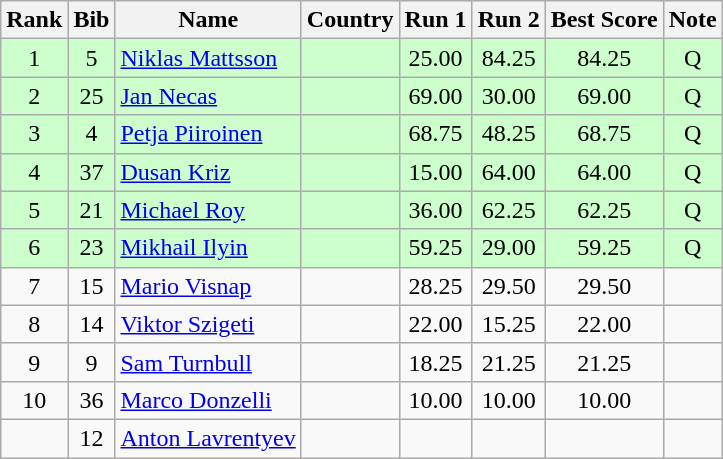<table class="wikitable sortable" style="text-align:center">
<tr>
<th>Rank</th>
<th>Bib</th>
<th>Name</th>
<th>Country</th>
<th>Run 1</th>
<th>Run 2</th>
<th>Best Score</th>
<th>Note</th>
</tr>
<tr bgcolor=ccffcc>
<td>1</td>
<td>5</td>
<td align=left><a href='#'>Niklas Mattsson</a></td>
<td align=left></td>
<td>25.00</td>
<td>84.25</td>
<td>84.25</td>
<td>Q</td>
</tr>
<tr bgcolor=ccffcc>
<td>2</td>
<td>25</td>
<td align=left><a href='#'>Jan Necas</a></td>
<td align=left></td>
<td>69.00</td>
<td>30.00</td>
<td>69.00</td>
<td>Q</td>
</tr>
<tr bgcolor=ccffcc>
<td>3</td>
<td>4</td>
<td align=left><a href='#'>Petja Piiroinen</a></td>
<td align=left></td>
<td>68.75</td>
<td>48.25</td>
<td>68.75</td>
<td>Q</td>
</tr>
<tr bgcolor=ccffcc>
<td>4</td>
<td>37</td>
<td align=left><a href='#'>Dusan Kriz</a></td>
<td align=left></td>
<td>15.00</td>
<td>64.00</td>
<td>64.00</td>
<td>Q</td>
</tr>
<tr bgcolor=ccffcc>
<td>5</td>
<td>21</td>
<td align=left><a href='#'>Michael Roy</a></td>
<td align=left></td>
<td>36.00</td>
<td>62.25</td>
<td>62.25</td>
<td>Q</td>
</tr>
<tr bgcolor=ccffcc>
<td>6</td>
<td>23</td>
<td align=left><a href='#'>Mikhail Ilyin</a></td>
<td align=left></td>
<td>59.25</td>
<td>29.00</td>
<td>59.25</td>
<td>Q</td>
</tr>
<tr>
<td>7</td>
<td>15</td>
<td align=left><a href='#'>Mario Visnap</a></td>
<td align=left></td>
<td>28.25</td>
<td>29.50</td>
<td>29.50</td>
<td></td>
</tr>
<tr>
<td>8</td>
<td>14</td>
<td align=left><a href='#'>Viktor Szigeti</a></td>
<td align=left></td>
<td>22.00</td>
<td>15.25</td>
<td>22.00</td>
<td></td>
</tr>
<tr>
<td>9</td>
<td>9</td>
<td align=left><a href='#'>Sam Turnbull</a></td>
<td align=left></td>
<td>18.25</td>
<td>21.25</td>
<td>21.25</td>
<td></td>
</tr>
<tr>
<td>10</td>
<td>36</td>
<td align=left><a href='#'>Marco Donzelli</a></td>
<td align=left></td>
<td>10.00</td>
<td>10.00</td>
<td>10.00</td>
<td></td>
</tr>
<tr>
<td></td>
<td>12</td>
<td align=left><a href='#'>Anton Lavrentyev</a></td>
<td align=left></td>
<td></td>
<td></td>
<td></td>
<td></td>
</tr>
</table>
